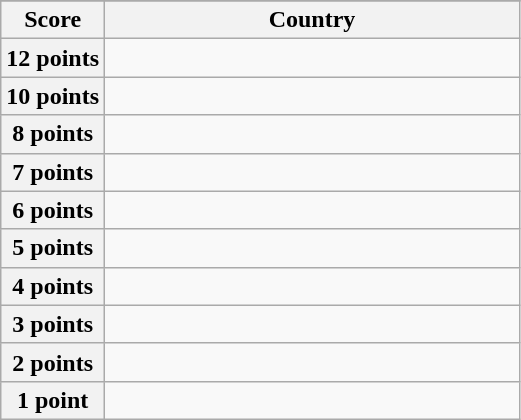<table class="wikitable">
<tr>
</tr>
<tr>
<th scope="col" width="20%">Score</th>
<th scope="col">Country</th>
</tr>
<tr>
<th scope="row">12 points</th>
<td></td>
</tr>
<tr>
<th scope="row">10 points</th>
<td></td>
</tr>
<tr>
<th scope="row">8 points</th>
<td></td>
</tr>
<tr>
<th scope="row">7 points</th>
<td></td>
</tr>
<tr>
<th scope="row">6 points</th>
<td></td>
</tr>
<tr>
<th scope="row">5 points</th>
<td></td>
</tr>
<tr>
<th scope="row">4 points</th>
<td></td>
</tr>
<tr>
<th scope="row">3 points</th>
<td></td>
</tr>
<tr>
<th scope="row">2 points</th>
<td></td>
</tr>
<tr>
<th scope="row">1 point</th>
<td></td>
</tr>
</table>
